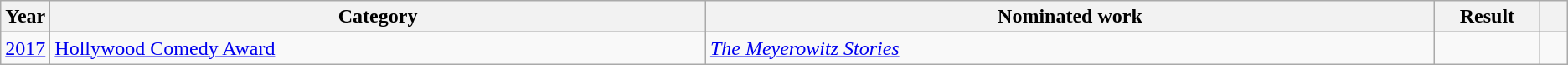<table class="wikitable sortable">
<tr>
<th scope="col" style="width:1em;">Year</th>
<th scope="col" style="width:35em;">Category</th>
<th scope="col" style="width:39em;">Nominated work</th>
<th scope="col" style="width:5em;">Result</th>
<th scope="col" style="width:1em;"class="unsortable"></th>
</tr>
<tr>
<td><a href='#'>2017</a></td>
<td><a href='#'>Hollywood Comedy Award</a></td>
<td><em><a href='#'>The Meyerowitz Stories</a></em></td>
<td></td>
<td></td>
</tr>
</table>
